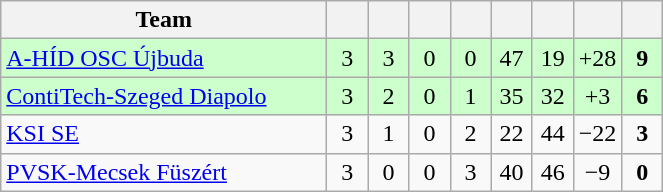<table class="wikitable" style="text-align:center;">
<tr>
<th width=210>Team</th>
<th width=20></th>
<th width=20></th>
<th width=20></th>
<th width=20></th>
<th width=20></th>
<th width=20></th>
<th width=20></th>
<th width=20></th>
</tr>
<tr style="background:#cfc;">
<td align="left"> <a href='#'>A-HÍD OSC Újbuda</a></td>
<td>3</td>
<td>3</td>
<td>0</td>
<td>0</td>
<td>47</td>
<td>19</td>
<td>+28</td>
<td><strong>9</strong></td>
</tr>
<tr style="background:#cfc;">
<td align="left"> <a href='#'>ContiTech-Szeged Diapolo</a></td>
<td>3</td>
<td>2</td>
<td>0</td>
<td>1</td>
<td>35</td>
<td>32</td>
<td>+3</td>
<td><strong>6</strong></td>
</tr>
<tr>
<td align="left"> <a href='#'>KSI SE</a></td>
<td>3</td>
<td>1</td>
<td>0</td>
<td>2</td>
<td>22</td>
<td>44</td>
<td>−22</td>
<td><strong>3</strong></td>
</tr>
<tr>
<td align="left"> <a href='#'>PVSK-Mecsek Füszért</a></td>
<td>3</td>
<td>0</td>
<td>0</td>
<td>3</td>
<td>40</td>
<td>46</td>
<td>−9</td>
<td><strong>0</strong></td>
</tr>
</table>
